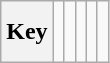<table class="wikitable" style="height:2.6em">
<tr>
<th>Key</th>
<td> </td>
<td></td>
<td></td>
<td></td>
<td></td>
</tr>
</table>
